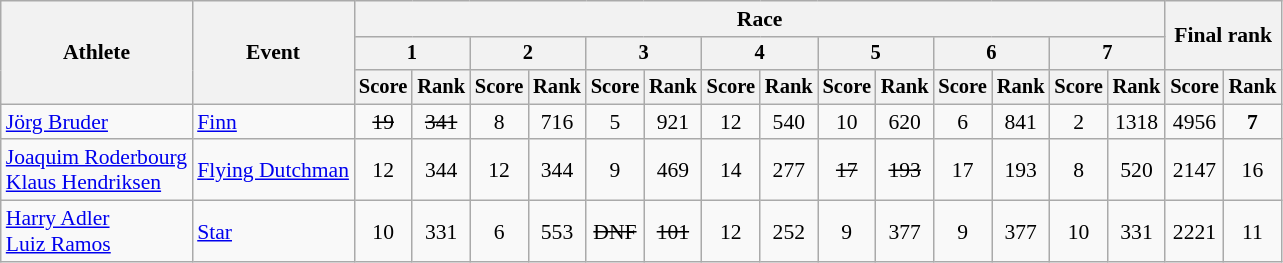<table class="wikitable" style="font-size:90%">
<tr>
<th rowspan="3">Athlete</th>
<th rowspan="3">Event</th>
<th colspan="14">Race</th>
<th rowspan=2 colspan="2">Final rank</th>
</tr>
<tr style="font-size:95%">
<th colspan="2">1</th>
<th colspan="2">2</th>
<th colspan="2">3</th>
<th colspan="2">4</th>
<th colspan="2">5</th>
<th colspan="2">6</th>
<th colspan="2">7</th>
</tr>
<tr style="font-size:95%">
<th>Score</th>
<th>Rank</th>
<th>Score</th>
<th>Rank</th>
<th>Score</th>
<th>Rank</th>
<th>Score</th>
<th>Rank</th>
<th>Score</th>
<th>Rank</th>
<th>Score</th>
<th>Rank</th>
<th>Score</th>
<th>Rank</th>
<th>Score</th>
<th>Rank</th>
</tr>
<tr align=center>
<td align=left><a href='#'>Jörg Bruder</a></td>
<td align=left><a href='#'>Finn</a></td>
<td><s>19</s></td>
<td><s>341</s></td>
<td>8</td>
<td>716</td>
<td>5</td>
<td>921</td>
<td>12</td>
<td>540</td>
<td>10</td>
<td>620</td>
<td>6</td>
<td>841</td>
<td>2</td>
<td>1318</td>
<td>4956</td>
<td><strong>7</strong></td>
</tr>
<tr align=center>
<td align=left><a href='#'>Joaquim Roderbourg</a><br><a href='#'>Klaus Hendriksen</a></td>
<td align=left><a href='#'>Flying Dutchman</a></td>
<td>12</td>
<td>344</td>
<td>12</td>
<td>344</td>
<td>9</td>
<td>469</td>
<td>14</td>
<td>277</td>
<td><s>17</s></td>
<td><s>193</s></td>
<td>17</td>
<td>193</td>
<td>8</td>
<td>520</td>
<td>2147</td>
<td>16</td>
</tr>
<tr align=center>
<td align=left><a href='#'>Harry Adler</a><br><a href='#'>Luiz Ramos</a></td>
<td align=left><a href='#'>Star</a></td>
<td>10</td>
<td>331</td>
<td>6</td>
<td>553</td>
<td><s>DNF</s></td>
<td><s>101</s></td>
<td>12</td>
<td>252</td>
<td>9</td>
<td>377</td>
<td>9</td>
<td>377</td>
<td>10</td>
<td>331</td>
<td>2221</td>
<td>11</td>
</tr>
</table>
